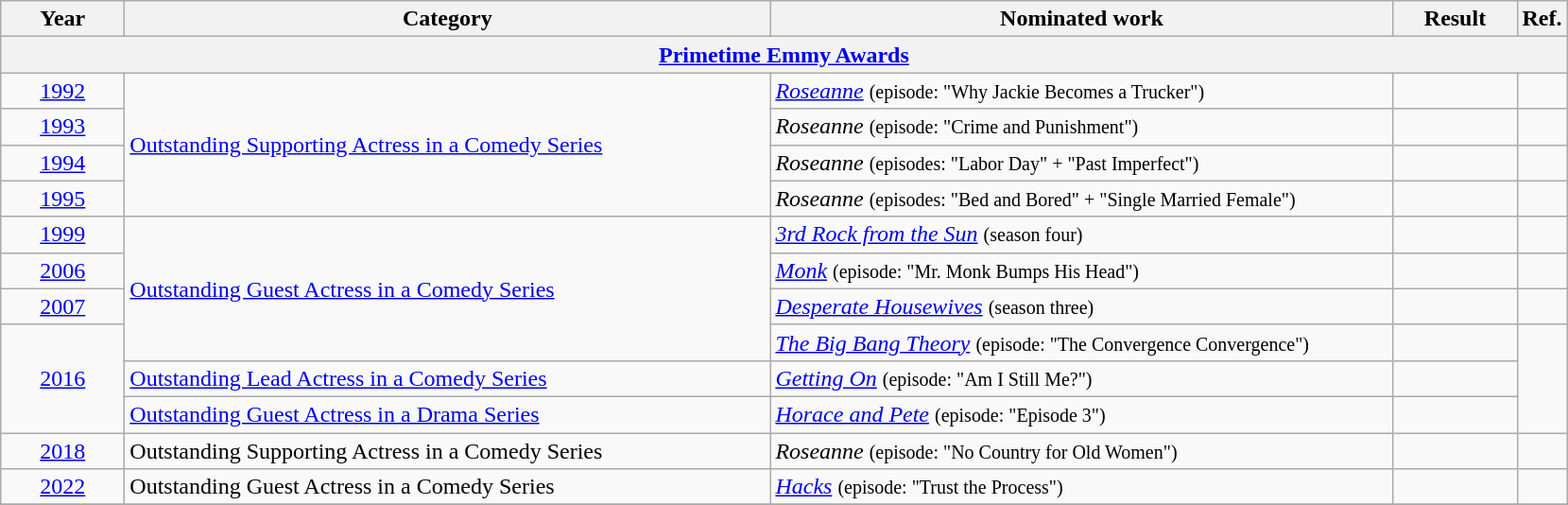<table class=wikitable>
<tr>
<th scope="col" style="width:5em;">Year</th>
<th scope="col" style="width:28em;">Category</th>
<th scope="col" style="width:27em;">Nominated work</th>
<th scope="col" style="width:5em;">Result</th>
<th>Ref.</th>
</tr>
<tr>
<th colspan=5><a href='#'>Primetime Emmy Awards</a></th>
</tr>
<tr>
<td style="text-align:center;"><a href='#'>1992</a></td>
<td rowspan=4><a href='#'>Outstanding Supporting Actress in a Comedy Series</a></td>
<td><em><a href='#'>Roseanne</a></em> <small> (episode: "Why Jackie Becomes a Trucker") </small></td>
<td></td>
<td style="text-align:center;"></td>
</tr>
<tr>
<td style="text-align:center;"><a href='#'>1993</a></td>
<td><em>Roseanne</em> <small> (episode: "Crime and Punishment") </small></td>
<td></td>
<td style="text-align:center;"></td>
</tr>
<tr>
<td style="text-align:center;"><a href='#'>1994</a></td>
<td><em>Roseanne</em> <small> (episodes: "Labor Day" + "Past Imperfect") </small></td>
<td></td>
<td style="text-align:center;"></td>
</tr>
<tr>
<td style="text-align:center;"><a href='#'>1995</a></td>
<td><em>Roseanne</em> <small> (episodes: "Bed and Bored" + "Single Married Female") </small></td>
<td></td>
<td style="text-align:center;"></td>
</tr>
<tr>
<td style="text-align:center;"><a href='#'>1999</a></td>
<td rowspan=4><a href='#'>Outstanding Guest Actress in a Comedy Series</a></td>
<td><em><a href='#'>3rd Rock from the Sun</a></em> <small> (season four) </small></td>
<td></td>
<td style="text-align:center;"></td>
</tr>
<tr>
<td style="text-align:center;"><a href='#'>2006</a></td>
<td><em><a href='#'>Monk</a></em> <small> (episode: "Mr. Monk Bumps His Head") </small></td>
<td></td>
<td style="text-align:center;"></td>
</tr>
<tr>
<td style="text-align:center;"><a href='#'>2007</a></td>
<td><em><a href='#'>Desperate Housewives</a></em> <small> (season three) </small></td>
<td></td>
<td style="text-align:center;"></td>
</tr>
<tr>
<td style="text-align:center;", rowspan=3><a href='#'>2016</a></td>
<td><em><a href='#'>The Big Bang Theory</a></em> <small> (episode: "The Convergence Convergence") </small></td>
<td></td>
<td style="text-align:center;", rowspan=3></td>
</tr>
<tr>
<td><a href='#'>Outstanding Lead Actress in a Comedy Series</a></td>
<td><em><a href='#'>Getting On</a></em> <small> (episode: "Am I Still Me?") </small></td>
<td></td>
</tr>
<tr>
<td><a href='#'>Outstanding Guest Actress in a Drama Series</a></td>
<td><em><a href='#'>Horace and Pete</a></em> <small> (episode: "Episode 3") </small></td>
<td></td>
</tr>
<tr>
<td style="text-align:center;"><a href='#'>2018</a></td>
<td>Outstanding Supporting Actress in a Comedy Series</td>
<td><em>Roseanne</em> <small> (episode: "No Country for Old Women") </small></td>
<td></td>
<td style="text-align:center;"></td>
</tr>
<tr>
<td style="text-align:center;"><a href='#'>2022</a></td>
<td>Outstanding Guest Actress in a Comedy Series</td>
<td><em><a href='#'>Hacks</a></em> <small> (episode: "Trust the Process") </small></td>
<td></td>
<td style="text-align:center;"></td>
</tr>
<tr>
</tr>
</table>
